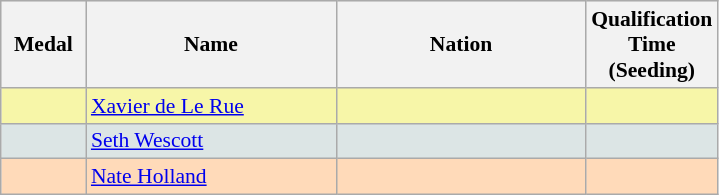<table class=wikitable style="border:1px solid #AAAAAA;font-size:90%">
<tr bgcolor="#E4E4E4">
<th width=50>Medal</th>
<th width=160>Name</th>
<th width=160>Nation</th>
<th width=80>Qualification Time (Seeding)</th>
</tr>
<tr bgcolor="#F7F6A8">
<td align="center"></td>
<td><a href='#'>Xavier de Le Rue</a></td>
<td></td>
<td align="center"></td>
</tr>
<tr bgcolor="#DCE5E5">
<td align="center"></td>
<td><a href='#'>Seth Wescott</a></td>
<td></td>
<td align="center"></td>
</tr>
<tr bgcolor="#FFDAB9">
<td align="center"></td>
<td><a href='#'>Nate Holland</a></td>
<td></td>
<td align="center"></td>
</tr>
</table>
